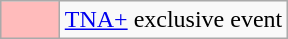<table class="wikitable" style="margin: 0 auto">
<tr>
<td style="background:#FBB; width:2em"></td>
<td><a href='#'>TNA+</a> exclusive event</td>
</tr>
</table>
